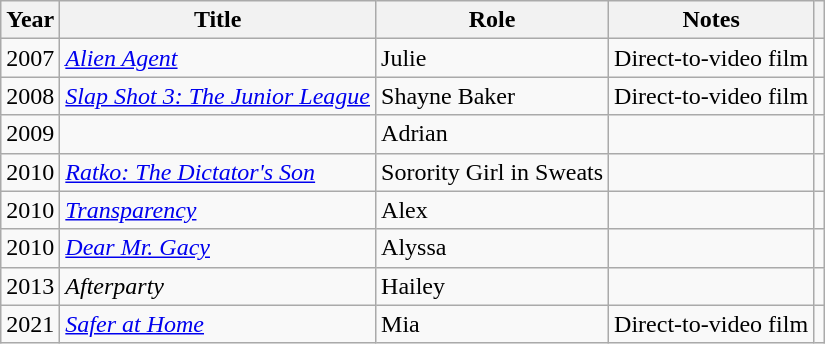<table class="wikitable sortable">
<tr>
<th>Year</th>
<th>Title</th>
<th>Role</th>
<th class="unsortable">Notes</th>
<th class="unsortable"></th>
</tr>
<tr>
<td>2007</td>
<td><em><a href='#'>Alien Agent</a></em></td>
<td>Julie</td>
<td>Direct-to-video film</td>
<td></td>
</tr>
<tr>
<td>2008</td>
<td><em><a href='#'>Slap Shot 3: The Junior League</a></em></td>
<td>Shayne Baker</td>
<td>Direct-to-video film</td>
<td></td>
</tr>
<tr>
<td>2009</td>
<td><em></em></td>
<td>Adrian</td>
<td></td>
<td></td>
</tr>
<tr>
<td>2010</td>
<td><em><a href='#'>Ratko: The Dictator's Son</a></em></td>
<td>Sorority Girl in Sweats</td>
<td></td>
<td></td>
</tr>
<tr>
<td>2010</td>
<td><em><a href='#'>Transparency</a></em></td>
<td>Alex</td>
<td></td>
<td></td>
</tr>
<tr>
<td>2010</td>
<td><em><a href='#'>Dear Mr. Gacy</a></em></td>
<td>Alyssa</td>
<td></td>
<td></td>
</tr>
<tr>
<td>2013</td>
<td><em>Afterparty</em></td>
<td>Hailey</td>
<td></td>
<td></td>
</tr>
<tr>
<td>2021</td>
<td><em><a href='#'>Safer at Home</a></em></td>
<td>Mia</td>
<td>Direct-to-video film</td>
<td></td>
</tr>
</table>
